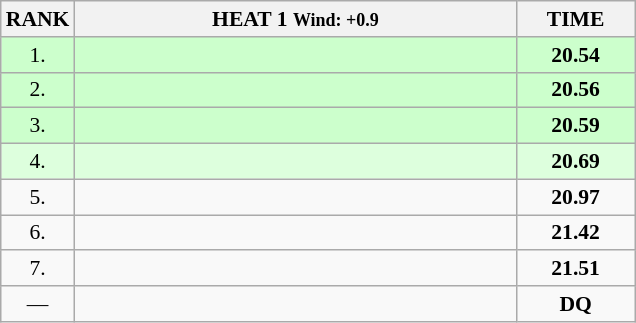<table class="wikitable" style="border-collapse: collapse; font-size: 90%;">
<tr>
<th>RANK</th>
<th style="width: 20em">HEAT 1 <small>Wind: +0.9</small></th>
<th style="width: 5em">TIME</th>
</tr>
<tr style="background:#ccffcc;">
<td align="center">1.</td>
<td></td>
<td align="center"><strong>20.54</strong></td>
</tr>
<tr style="background:#ccffcc;">
<td align="center">2.</td>
<td></td>
<td align="center"><strong>20.56</strong></td>
</tr>
<tr style="background:#ccffcc;">
<td align="center">3.</td>
<td></td>
<td align="center"><strong>20.59</strong></td>
</tr>
<tr style="background:#ddffdd;">
<td align="center">4.</td>
<td></td>
<td align="center"><strong>20.69</strong></td>
</tr>
<tr>
<td align="center">5.</td>
<td></td>
<td align="center"><strong>20.97</strong></td>
</tr>
<tr>
<td align="center">6.</td>
<td></td>
<td align="center"><strong>21.42</strong></td>
</tr>
<tr>
<td align="center">7.</td>
<td></td>
<td align="center"><strong>21.51</strong></td>
</tr>
<tr>
<td align="center">—</td>
<td></td>
<td align="center"><strong>DQ</strong></td>
</tr>
</table>
